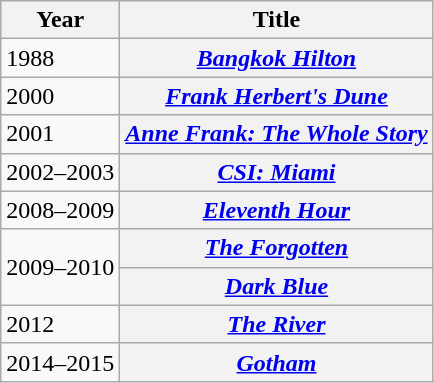<table class="wikitable sortable plainrowheaders">
<tr>
<th>Year</th>
<th>Title</th>
</tr>
<tr>
<td>1988</td>
<th scope="row" style="text-align:center;"><em><a href='#'>Bangkok Hilton</a></em></th>
</tr>
<tr>
<td>2000</td>
<th scope="row" style="text-align:center;"><em><a href='#'>Frank Herbert's Dune</a></em></th>
</tr>
<tr>
<td>2001</td>
<th scope="row" style="text-align:center;"><em><a href='#'>Anne Frank: The Whole Story</a></em></th>
</tr>
<tr>
<td>2002–2003</td>
<th scope="row" style="text-align:center;"><em><a href='#'>CSI: Miami</a></em></th>
</tr>
<tr>
<td>2008–2009</td>
<th scope="row" style="text-align:center;"><em><a href='#'>Eleventh Hour</a></em></th>
</tr>
<tr>
<td rowspan=2>2009–2010</td>
<th scope="row" style="text-align:center;"><em><a href='#'>The Forgotten</a></em></th>
</tr>
<tr>
<th scope="row" style="text-align:center;"><em><a href='#'>Dark Blue</a></em></th>
</tr>
<tr>
<td>2012</td>
<th scope="row" style="text-align:center;"><em><a href='#'>The River</a></em></th>
</tr>
<tr>
<td>2014–2015</td>
<th scope="row" style="text-align:center;"><em><a href='#'>Gotham</a></em></th>
</tr>
</table>
